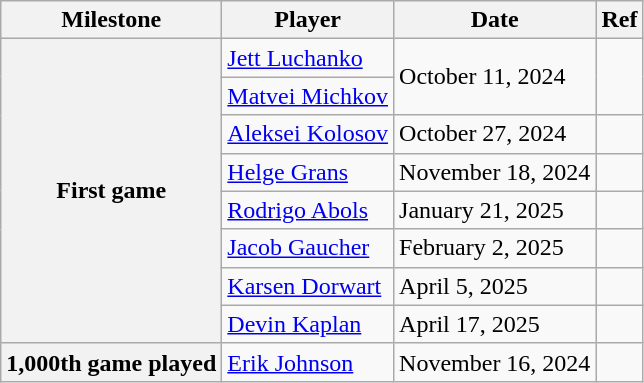<table class="wikitable">
<tr>
<th scope="col">Milestone</th>
<th scope="col">Player</th>
<th scope="col">Date</th>
<th scope="col">Ref</th>
</tr>
<tr>
<th rowspan=8>First game</th>
<td><a href='#'>Jett Luchanko</a></td>
<td rowspan=2>October 11, 2024</td>
<td rowspan=2></td>
</tr>
<tr>
<td><a href='#'>Matvei Michkov</a></td>
</tr>
<tr>
<td><a href='#'>Aleksei Kolosov</a></td>
<td>October 27, 2024</td>
<td></td>
</tr>
<tr>
<td><a href='#'>Helge Grans</a></td>
<td>November 18, 2024</td>
<td></td>
</tr>
<tr>
<td><a href='#'>Rodrigo Abols</a></td>
<td>January 21, 2025</td>
<td></td>
</tr>
<tr>
<td><a href='#'>Jacob Gaucher</a></td>
<td>February 2, 2025</td>
<td></td>
</tr>
<tr>
<td><a href='#'>Karsen Dorwart</a></td>
<td>April 5, 2025</td>
<td></td>
</tr>
<tr>
<td><a href='#'>Devin Kaplan</a></td>
<td>April 17, 2025</td>
<td></td>
</tr>
<tr>
<th>1,000th game played</th>
<td><a href='#'>Erik Johnson</a></td>
<td>November 16, 2024</td>
<td></td>
</tr>
</table>
